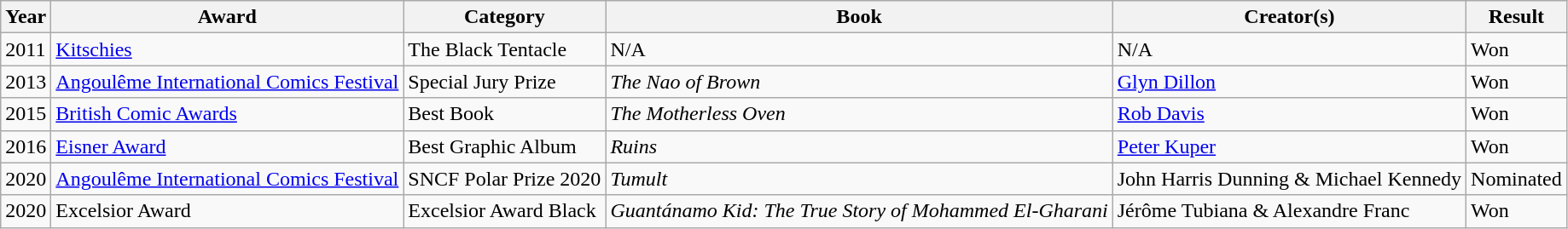<table class="wikitable sortable">
<tr>
<th>Year</th>
<th>Award</th>
<th>Category</th>
<th>Book</th>
<th>Creator(s)</th>
<th>Result</th>
</tr>
<tr>
<td>2011</td>
<td><a href='#'>Kitschies</a></td>
<td>The Black Tentacle</td>
<td>N/A</td>
<td>N/A</td>
<td>Won</td>
</tr>
<tr>
<td>2013</td>
<td><a href='#'>Angoulême International Comics Festival</a></td>
<td>Special Jury Prize </td>
<td><em>The Nao of Brown</em></td>
<td><a href='#'>Glyn Dillon</a></td>
<td>Won</td>
</tr>
<tr>
<td>2015</td>
<td><a href='#'>British Comic Awards</a></td>
<td>Best Book </td>
<td><em>The Motherless Oven</em></td>
<td><a href='#'>Rob Davis</a></td>
<td>Won</td>
</tr>
<tr>
<td>2016</td>
<td><a href='#'>Eisner Award</a></td>
<td>Best Graphic Album </td>
<td><em>Ruins</em></td>
<td><a href='#'>Peter Kuper</a></td>
<td>Won</td>
</tr>
<tr>
<td>2020</td>
<td><a href='#'>Angoulême International Comics Festival</a></td>
<td>SNCF Polar Prize 2020 </td>
<td><em>Tumult</em></td>
<td>John Harris Dunning & Michael Kennedy</td>
<td>Nominated</td>
</tr>
<tr>
<td>2020</td>
<td>Excelsior Award</td>
<td>Excelsior Award Black</td>
<td><em>Guantánamo Kid: The True Story of Mohammed El-Gharani</em></td>
<td>Jérôme Tubiana & Alexandre Franc</td>
<td>Won</td>
</tr>
</table>
